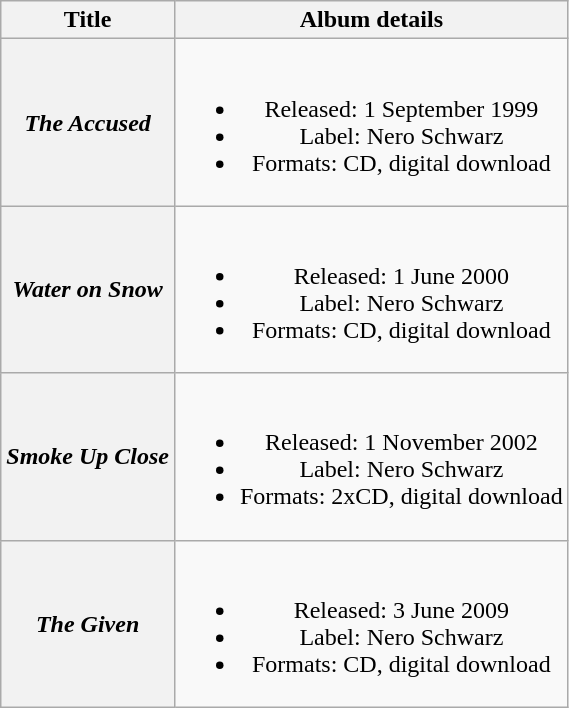<table class="wikitable plainrowheaders" style="text-align:center;">
<tr>
<th scope="col">Title</th>
<th scope="col">Album details</th>
</tr>
<tr>
<th scope="row"><em>The Accused</em></th>
<td><br><ul><li>Released: 1 September 1999</li><li>Label: Nero Schwarz</li><li>Formats: CD, digital download</li></ul></td>
</tr>
<tr>
<th scope="row"><em>Water on Snow</em></th>
<td><br><ul><li>Released: 1 June 2000</li><li>Label: Nero Schwarz</li><li>Formats: CD, digital download</li></ul></td>
</tr>
<tr>
<th scope="row"><em>Smoke Up Close</em></th>
<td><br><ul><li>Released: 1 November 2002</li><li>Label: Nero Schwarz</li><li>Formats: 2xCD, digital download</li></ul></td>
</tr>
<tr>
<th scope="row"><em>The Given</em></th>
<td><br><ul><li>Released: 3 June 2009</li><li>Label: Nero Schwarz</li><li>Formats: CD, digital download</li></ul></td>
</tr>
</table>
